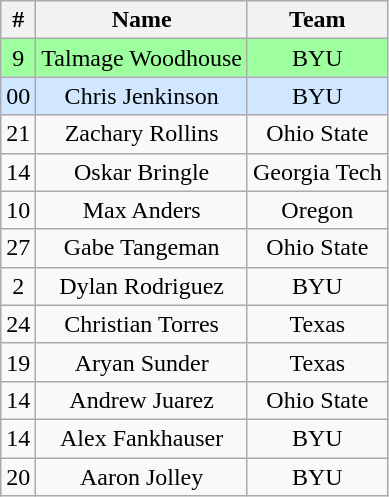<table class="wikitable" style="text-align:center">
<tr>
<th>#</th>
<th>Name</th>
<th>Team</th>
</tr>
<tr bgcolor="#9eff9e">
<td>9</td>
<td>Talmage Woodhouse</td>
<td>BYU</td>
</tr>
<tr style="background:#d0e7ff">
<td>00</td>
<td>Chris Jenkinson</td>
<td>BYU</td>
</tr>
<tr>
<td>21</td>
<td>Zachary Rollins</td>
<td>Ohio State</td>
</tr>
<tr>
<td>14</td>
<td>Oskar Bringle</td>
<td>Georgia Tech</td>
</tr>
<tr>
<td>10</td>
<td>Max Anders</td>
<td>Oregon</td>
</tr>
<tr>
<td>27</td>
<td>Gabe Tangeman</td>
<td>Ohio State</td>
</tr>
<tr>
<td>2</td>
<td>Dylan Rodriguez</td>
<td>BYU</td>
</tr>
<tr>
<td>24</td>
<td>Christian Torres</td>
<td>Texas</td>
</tr>
<tr>
<td>19</td>
<td>Aryan Sunder</td>
<td>Texas</td>
</tr>
<tr>
<td>14</td>
<td>Andrew Juarez</td>
<td>Ohio State</td>
</tr>
<tr>
<td>14</td>
<td>Alex Fankhauser</td>
<td>BYU</td>
</tr>
<tr>
<td>20</td>
<td>Aaron Jolley</td>
<td>BYU</td>
</tr>
</table>
